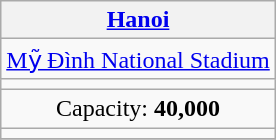<table class="wikitable" style="text-align:center;margin:1em auto;">
<tr>
<th><a href='#'>Hanoi</a></th>
</tr>
<tr>
<td><a href='#'>Mỹ Đình National Stadium</a></td>
</tr>
<tr>
<td></td>
</tr>
<tr>
<td>Capacity: <strong>40,000</strong></td>
</tr>
<tr>
<td></td>
</tr>
<tr>
</tr>
</table>
